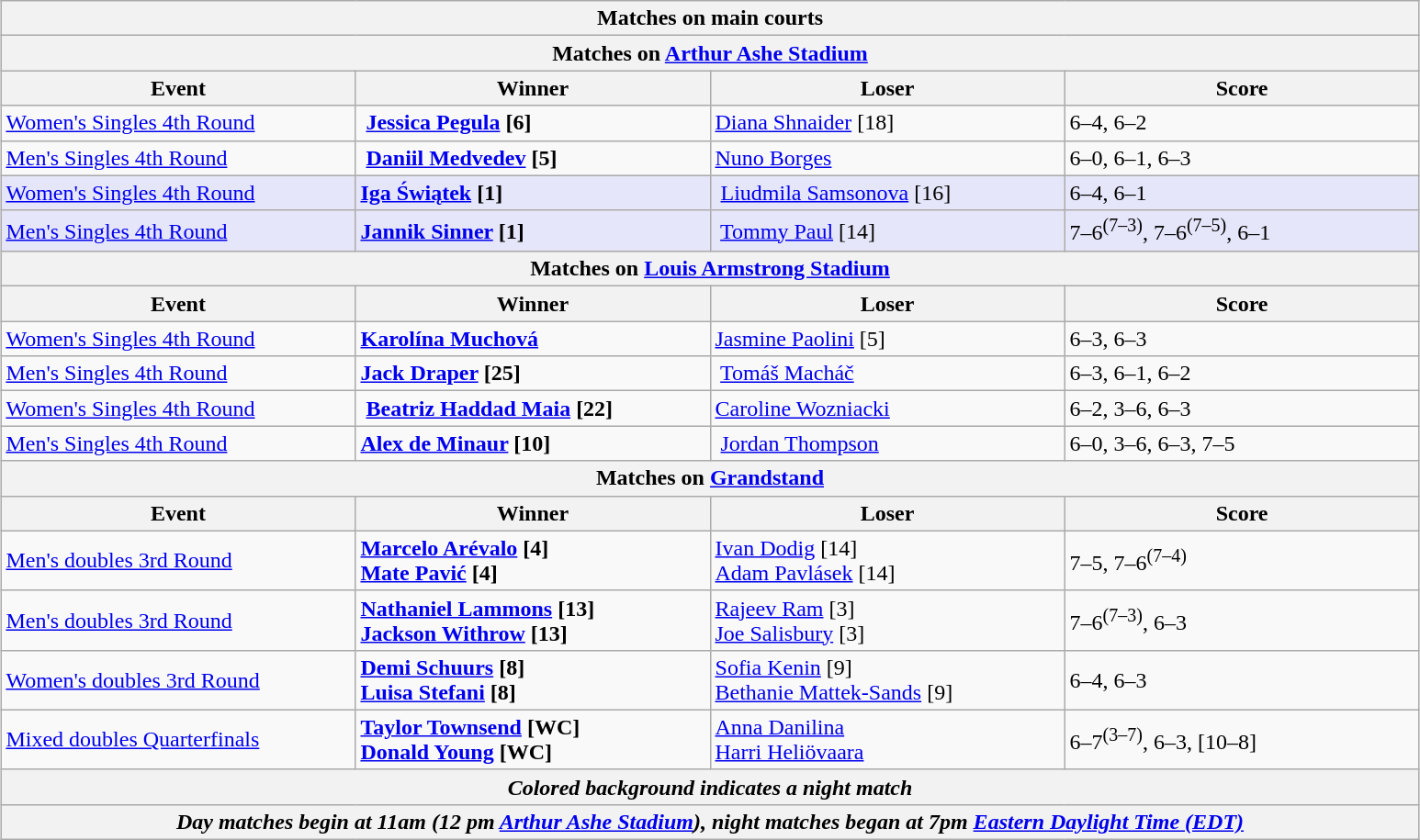<table class="wikitable" style="margin:auto;">
<tr>
<th colspan="4" style="white-space:nowrap;">Matches on main courts</th>
</tr>
<tr>
<th colspan="4"><strong>Matches on <a href='#'>Arthur Ashe Stadium</a></strong></th>
</tr>
<tr>
<th width="250">Event</th>
<th width="250">Winner</th>
<th width="250">Loser</th>
<th width="250">Score</th>
</tr>
<tr>
<td><a href='#'>Women's Singles 4th Round</a></td>
<td><strong> <a href='#'>Jessica Pegula</a> [6]</strong></td>
<td> <a href='#'>Diana Shnaider</a> [18]</td>
<td>6–4, 6–2</td>
</tr>
<tr>
<td><a href='#'>Men's Singles 4th Round</a></td>
<td><strong> <a href='#'>Daniil Medvedev</a> [5]</strong></td>
<td> <a href='#'>Nuno Borges</a></td>
<td>6–0, 6–1, 6–3</td>
</tr>
<tr bgcolor="lavender">
<td><a href='#'>Women's Singles 4th Round</a></td>
<td><strong> <a href='#'>Iga Świątek</a> [1]</strong></td>
<td> <a href='#'>Liudmila Samsonova</a> [16]</td>
<td>6–4, 6–1</td>
</tr>
<tr bgcolor="lavender">
<td><a href='#'>Men's Singles 4th Round</a></td>
<td><strong> <a href='#'>Jannik Sinner</a> [1]</strong></td>
<td> <a href='#'>Tommy Paul</a> [14]</td>
<td>7–6<sup>(7–3)</sup>, 7–6<sup>(7–5)</sup>, 6–1</td>
</tr>
<tr>
<th colspan="4"><strong>Matches on <a href='#'>Louis Armstrong Stadium</a></strong></th>
</tr>
<tr>
<th width="250">Event</th>
<th width="250">Winner</th>
<th width="250">Loser</th>
<th width="250">Score</th>
</tr>
<tr>
<td><a href='#'>Women's Singles 4th Round</a></td>
<td><strong> <a href='#'>Karolína Muchová</a></strong></td>
<td> <a href='#'>Jasmine Paolini</a> [5]</td>
<td>6–3, 6–3</td>
</tr>
<tr>
<td><a href='#'>Men's Singles 4th Round</a></td>
<td><strong> <a href='#'>Jack Draper</a> [25]</strong></td>
<td> <a href='#'>Tomáš Macháč</a></td>
<td>6–3, 6–1, 6–2</td>
</tr>
<tr>
<td><a href='#'>Women's Singles 4th Round</a></td>
<td><strong> <a href='#'>Beatriz Haddad Maia</a> [22]</strong></td>
<td> <a href='#'>Caroline Wozniacki</a></td>
<td>6–2, 3–6, 6–3</td>
</tr>
<tr>
<td><a href='#'>Men's Singles 4th Round</a></td>
<td><strong> <a href='#'>Alex de Minaur</a> [10]</strong></td>
<td> <a href='#'>Jordan Thompson</a></td>
<td>6–0, 3–6, 6–3, 7–5</td>
</tr>
<tr>
<th colspan="4"><strong>Matches on <a href='#'>Grandstand</a></strong></th>
</tr>
<tr>
<th width="250">Event</th>
<th width="250">Winner</th>
<th width="250">Loser</th>
<th width="250">Score</th>
</tr>
<tr>
<td><a href='#'>Men's doubles 3rd Round</a></td>
<td><strong> <a href='#'>Marcelo Arévalo</a> [4] <br>  <a href='#'>Mate Pavić</a> [4]</strong></td>
<td> <a href='#'>Ivan Dodig</a> [14] <br>  <a href='#'>Adam Pavlásek</a> [14]</td>
<td>7–5, 7–6<sup>(7–4)</sup></td>
</tr>
<tr>
<td><a href='#'>Men's doubles 3rd Round</a></td>
<td><strong> <a href='#'>Nathaniel Lammons</a> [13] <br>  <a href='#'>Jackson Withrow</a> [13]</strong></td>
<td> <a href='#'>Rajeev Ram</a> [3] <br>  <a href='#'>Joe Salisbury</a> [3]</td>
<td>7–6<sup>(7–3)</sup>, 6–3</td>
</tr>
<tr>
<td><a href='#'>Women's doubles 3rd Round</a></td>
<td><strong> <a href='#'>Demi Schuurs</a> [8] <br>  <a href='#'>Luisa Stefani</a> [8]</strong></td>
<td> <a href='#'>Sofia Kenin</a> [9] <br>  <a href='#'>Bethanie Mattek-Sands</a> [9]</td>
<td>6–4, 6–3</td>
</tr>
<tr>
<td><a href='#'>Mixed doubles Quarterfinals</a></td>
<td><strong> <a href='#'>Taylor Townsend</a> [WC] <br>  <a href='#'>Donald Young</a> [WC]</strong></td>
<td> <a href='#'>Anna Danilina</a> <br>  <a href='#'>Harri Heliövaara</a></td>
<td>6–7<sup>(3–7)</sup>, 6–3, [10–8]</td>
</tr>
<tr>
<th colspan="4"><em>Colored background indicates a night match</em></th>
</tr>
<tr>
<th colspan="4"><em>Day matches begin at 11am (12 pm <a href='#'>Arthur Ashe Stadium</a>), night matches began at 7pm <a href='#'>Eastern Daylight Time (EDT)</a></em></th>
</tr>
</table>
